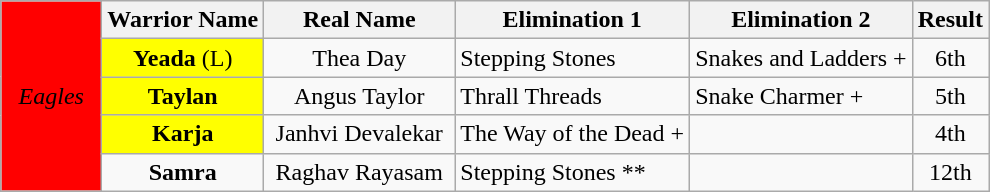<table class="wikitable">
<tr>
<td rowspan="5" bgcolor="red" style="color:black" width="60" align="center"><em>Eagles</em></td>
<th>Warrior Name</th>
<th>Real Name</th>
<th>Elimination 1</th>
<th>Elimination 2</th>
<th>Result</th>
</tr>
<tr>
<td bgcolor="yellow" align="center"><strong>Yeada</strong> (L)</td>
<td width="120px" align="center">Thea Day</td>
<td>Stepping Stones</td>
<td>Snakes and Ladders +</td>
<td align="center">6th</td>
</tr>
<tr>
<td bgcolor="yellow" align="center"><strong>Taylan</strong></td>
<td align="center">Angus Taylor</td>
<td>Thrall Threads</td>
<td>Snake Charmer +</td>
<td align="center">5th</td>
</tr>
<tr>
<td bgcolor="yellow" align="center"><strong>Karja</strong></td>
<td align="center">Janhvi Devalekar</td>
<td>The Way of the Dead +</td>
<td></td>
<td align="center">4th</td>
</tr>
<tr>
<td align="center"><strong>Samra</strong></td>
<td align="center">Raghav Rayasam</td>
<td>Stepping Stones **</td>
<td></td>
<td align="center">12th</td>
</tr>
</table>
